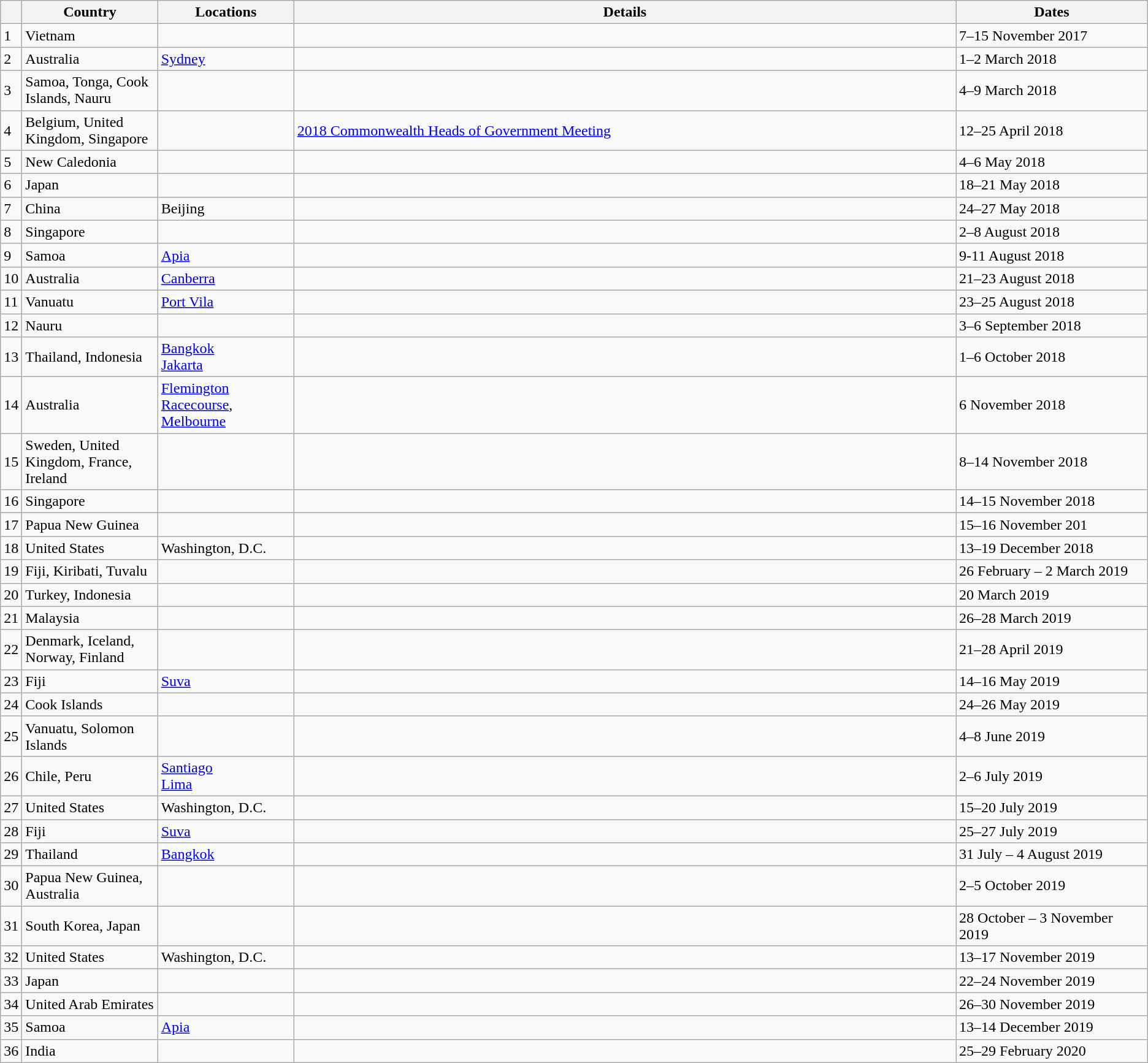<table class="wikitable sortable">
<tr>
<th></th>
<th style="width: 12%;">Country</th>
<th style="width: 12%;">Locations</th>
<th style="width: 59%;">Details</th>
<th style="width: 17%;">Dates</th>
</tr>
<tr>
<td>1</td>
<td>Vietnam</td>
<td></td>
<td></td>
<td>7–15 November 2017</td>
</tr>
<tr>
<td>2</td>
<td>Australia</td>
<td><a href='#'>Sydney</a></td>
<td></td>
<td>1–2 March 2018</td>
</tr>
<tr>
<td>3</td>
<td>Samoa, Tonga, Cook Islands, Nauru</td>
<td></td>
<td></td>
<td>4–9 March 2018</td>
</tr>
<tr>
<td>4</td>
<td>Belgium, United Kingdom, Singapore</td>
<td></td>
<td><a href='#'>2018 Commonwealth Heads of Government Meeting</a></td>
<td>12–25 April 2018</td>
</tr>
<tr>
<td>5</td>
<td>New Caledonia</td>
<td></td>
<td></td>
<td>4–6 May 2018</td>
</tr>
<tr>
<td>6</td>
<td>Japan</td>
<td></td>
<td></td>
<td>18–21 May 2018</td>
</tr>
<tr>
<td>7</td>
<td>China</td>
<td>Beijing</td>
<td></td>
<td>24–27 May 2018</td>
</tr>
<tr>
<td>8</td>
<td>Singapore</td>
<td></td>
<td></td>
<td>2–8 August 2018</td>
</tr>
<tr>
<td>9</td>
<td>Samoa</td>
<td><a href='#'>Apia</a></td>
<td></td>
<td>9-11 August 2018</td>
</tr>
<tr>
<td>10</td>
<td>Australia</td>
<td><a href='#'>Canberra</a></td>
<td></td>
<td>21–23 August 2018</td>
</tr>
<tr>
<td>11</td>
<td>Vanuatu</td>
<td><a href='#'>Port Vila</a></td>
<td></td>
<td>23–25 August 2018</td>
</tr>
<tr>
<td>12</td>
<td>Nauru</td>
<td></td>
<td></td>
<td>3–6 September 2018</td>
</tr>
<tr>
<td>13</td>
<td>Thailand, Indonesia</td>
<td><a href='#'>Bangkok</a><br><a href='#'>Jakarta</a></td>
<td></td>
<td>1–6 October 2018</td>
</tr>
<tr>
<td>14</td>
<td>Australia</td>
<td><a href='#'>Flemington Racecourse</a>, <a href='#'>Melbourne</a></td>
<td></td>
<td>6 November 2018</td>
</tr>
<tr>
<td>15</td>
<td>Sweden, United Kingdom, France, Ireland</td>
<td></td>
<td></td>
<td>8–14 November 2018</td>
</tr>
<tr>
<td>16</td>
<td>Singapore</td>
<td></td>
<td></td>
<td>14–15 November 2018</td>
</tr>
<tr>
<td>17</td>
<td>Papua New Guinea</td>
<td></td>
<td></td>
<td>15–16 November 201</td>
</tr>
<tr>
<td>18</td>
<td>United States</td>
<td>Washington, D.C.</td>
<td></td>
<td>13–19 December 2018</td>
</tr>
<tr>
<td>19</td>
<td>Fiji, Kiribati, Tuvalu</td>
<td></td>
<td></td>
<td>26 February – 2 March 2019</td>
</tr>
<tr>
<td>20</td>
<td>Turkey, Indonesia</td>
<td></td>
<td></td>
<td>20 March 2019</td>
</tr>
<tr>
<td>21</td>
<td>Malaysia</td>
<td></td>
<td></td>
<td>26–28 March 2019</td>
</tr>
<tr>
<td>22</td>
<td>Denmark, Iceland, Norway, Finland</td>
<td></td>
<td></td>
<td>21–28 April 2019</td>
</tr>
<tr>
<td>23</td>
<td>Fiji</td>
<td><a href='#'>Suva</a></td>
<td></td>
<td>14–16 May 2019</td>
</tr>
<tr>
<td>24</td>
<td>Cook Islands</td>
<td></td>
<td></td>
<td>24–26 May 2019</td>
</tr>
<tr>
<td>25</td>
<td>Vanuatu, Solomon Islands</td>
<td></td>
<td></td>
<td>4–8 June 2019</td>
</tr>
<tr>
<td>26</td>
<td>Chile, Peru</td>
<td><a href='#'>Santiago</a><br><a href='#'>Lima</a></td>
<td></td>
<td>2–6 July 2019</td>
</tr>
<tr>
<td>27</td>
<td>United States</td>
<td>Washington, D.C.</td>
<td></td>
<td>15–20 July 2019</td>
</tr>
<tr>
<td>28</td>
<td>Fiji</td>
<td><a href='#'>Suva</a></td>
<td></td>
<td>25–27 July 2019</td>
</tr>
<tr>
<td>29</td>
<td>Thailand</td>
<td><a href='#'>Bangkok</a></td>
<td></td>
<td>31 July – 4 August 2019</td>
</tr>
<tr>
<td>30</td>
<td>Papua New Guinea, Australia</td>
<td></td>
<td></td>
<td>2–5 October 2019</td>
</tr>
<tr>
<td>31</td>
<td>South Korea, Japan</td>
<td></td>
<td></td>
<td>28 October – 3 November 2019</td>
</tr>
<tr>
<td>32</td>
<td>United States</td>
<td>Washington, D.C.</td>
<td></td>
<td>13–17 November 2019</td>
</tr>
<tr>
<td>33</td>
<td>Japan</td>
<td></td>
<td></td>
<td>22–24 November 2019</td>
</tr>
<tr>
<td>34</td>
<td>United Arab Emirates</td>
<td></td>
<td></td>
<td>26–30 November 2019</td>
</tr>
<tr>
<td>35</td>
<td>Samoa</td>
<td><a href='#'>Apia</a></td>
<td></td>
<td>13–14 December 2019</td>
</tr>
<tr>
<td>36</td>
<td>India</td>
<td></td>
<td></td>
<td>25–29 February 2020</td>
</tr>
</table>
